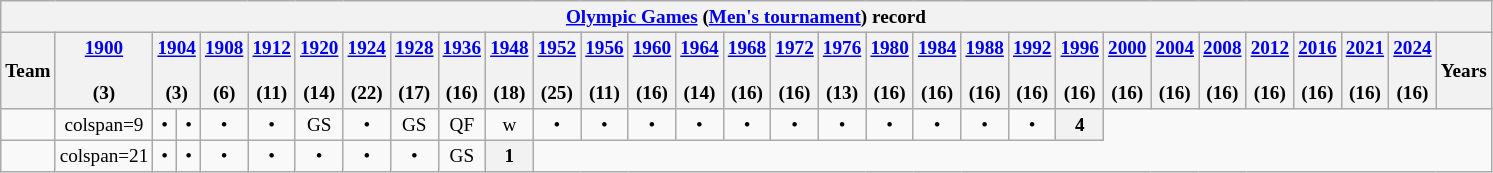<table class="wikitable" style="text-align:center; font-size:80%;">
<tr>
<th colspan=31><a href='#'>Olympic Games</a> (<a href='#'>Men's tournament</a>) record</th>
</tr>
<tr>
<th>Team</th>
<th><a href='#'>1900</a><br><br>(3)</th>
<th colspan="2"><a href='#'>1904</a><br><br>(3)</th>
<th><a href='#'>1908</a><br><br>(6)</th>
<th><a href='#'>1912</a><br><br>(11)</th>
<th><a href='#'>1920</a><br><br>(14)</th>
<th><a href='#'>1924</a><br><br>(22)</th>
<th><a href='#'>1928</a><br><br>(17)</th>
<th><a href='#'>1936</a><br><br>(16)</th>
<th><a href='#'>1948</a><br><br>(18)</th>
<th><a href='#'>1952</a><br><br>(25)</th>
<th><a href='#'>1956</a><br><br>(11)</th>
<th><a href='#'>1960</a><br><br>(16)</th>
<th><a href='#'>1964</a><br><br>(14)</th>
<th><a href='#'>1968</a><br><br>(16)</th>
<th><a href='#'>1972</a><br><br>(16)</th>
<th><a href='#'>1976</a><br><br>(13)</th>
<th><a href='#'>1980</a><br><br>(16)</th>
<th><a href='#'>1984</a><br><br>(16)</th>
<th><a href='#'>1988</a><br><br>(16)</th>
<th><a href='#'>1992</a><br><br>(16)</th>
<th><a href='#'>1996</a><br><br>(16)</th>
<th><a href='#'>2000</a><br><br>(16)</th>
<th><a href='#'>2004</a><br><br>(16)</th>
<th><a href='#'>2008</a><br><br>(16)</th>
<th><a href='#'>2012</a><br><br>(16)</th>
<th><a href='#'>2016</a><br><br>(16)</th>
<th><a href='#'>2021</a><br><br>(16)</th>
<th><a href='#'>2024</a><br><br>(16)</th>
<th>Years</th>
</tr>
<tr>
<td align=left></td>
<td>colspan=9 </td>
<td>•</td>
<td>•</td>
<td>•</td>
<td>•</td>
<td>GS</td>
<td>•</td>
<td>GS</td>
<td>QF</td>
<td>w</td>
<td>•</td>
<td>•</td>
<td>•</td>
<td>•</td>
<td>•</td>
<td>•</td>
<td>•</td>
<td>•</td>
<td>•</td>
<td>•</td>
<td>•</td>
<th>4</th>
</tr>
<tr>
<td align=left></td>
<td>colspan=21 </td>
<td>•</td>
<td>•</td>
<td>•</td>
<td>•</td>
<td>•</td>
<td>•</td>
<td>•</td>
<td>GS</td>
<th>1</th>
</tr>
</table>
